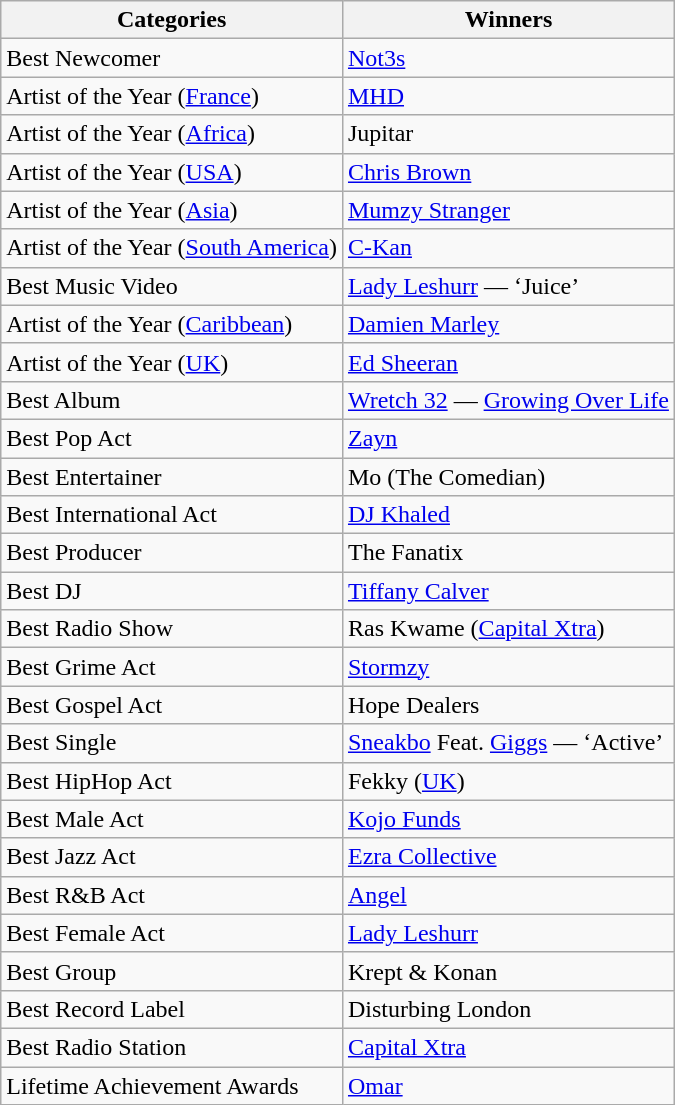<table class="wikitable">
<tr>
<th>Categories</th>
<th>Winners</th>
</tr>
<tr>
<td>Best Newcomer<br></td>
<td><a href='#'>Not3s</a></td>
</tr>
<tr>
<td>Artist of the Year (<a href='#'>France</a>)</td>
<td><a href='#'>MHD</a></td>
</tr>
<tr>
<td>Artist of the Year (<a href='#'>Africa</a>)</td>
<td>Jupitar</td>
</tr>
<tr>
<td>Artist of the Year (<a href='#'>USA</a>)</td>
<td><a href='#'>Chris Brown</a></td>
</tr>
<tr>
<td>Artist of the Year (<a href='#'>Asia</a>)</td>
<td><a href='#'>Mumzy Stranger</a></td>
</tr>
<tr>
<td>Artist of the Year (<a href='#'>South America</a>)</td>
<td><a href='#'>C-Kan</a></td>
</tr>
<tr>
<td>Best Music Video<br></td>
<td><a href='#'>Lady Leshurr</a> — ‘Juice’</td>
</tr>
<tr>
<td>Artist of the Year (<a href='#'>Caribbean</a>)</td>
<td><a href='#'>Damien Marley</a></td>
</tr>
<tr>
<td>Artist of the Year (<a href='#'>UK</a>)<br></td>
<td><a href='#'>Ed Sheeran</a></td>
</tr>
<tr>
<td>Best Album</td>
<td><a href='#'>Wretch 32</a> — <a href='#'>Growing Over Life</a></td>
</tr>
<tr>
<td>Best Pop Act<br></td>
<td><a href='#'>Zayn</a></td>
</tr>
<tr>
<td>Best Entertainer<br></td>
<td>Mo (The Comedian)</td>
</tr>
<tr>
<td>Best International Act</td>
<td><a href='#'>DJ Khaled</a></td>
</tr>
<tr>
<td>Best Producer<br></td>
<td>The Fanatix</td>
</tr>
<tr>
<td>Best DJ<br></td>
<td><a href='#'>Tiffany Calver</a></td>
</tr>
<tr>
<td>Best Radio Show</td>
<td>Ras Kwame (<a href='#'>Capital Xtra</a>)</td>
</tr>
<tr>
<td>Best Grime Act</td>
<td><a href='#'>Stormzy</a></td>
</tr>
<tr>
<td>Best Gospel Act</td>
<td>Hope Dealers</td>
</tr>
<tr>
<td>Best Single</td>
<td><a href='#'>Sneakbo</a> Feat. <a href='#'>Giggs</a> — ‘Active’</td>
</tr>
<tr>
<td>Best HipHop Act</td>
<td>Fekky (<a href='#'>UK</a>)</td>
</tr>
<tr>
<td>Best Male Act</td>
<td><a href='#'>Kojo Funds</a></td>
</tr>
<tr>
<td>Best Jazz Act</td>
<td><a href='#'>Ezra Collective</a></td>
</tr>
<tr>
<td>Best R&B Act<br></td>
<td><a href='#'>Angel</a></td>
</tr>
<tr>
<td>Best Female Act</td>
<td><a href='#'>Lady Leshurr</a></td>
</tr>
<tr>
<td>Best Group</td>
<td>Krept & Konan</td>
</tr>
<tr>
<td>Best Record Label</td>
<td>Disturbing London</td>
</tr>
<tr>
<td>Best Radio Station</td>
<td><a href='#'>Capital Xtra</a></td>
</tr>
<tr>
<td>Lifetime Achievement Awards</td>
<td><a href='#'>Omar</a></td>
</tr>
</table>
